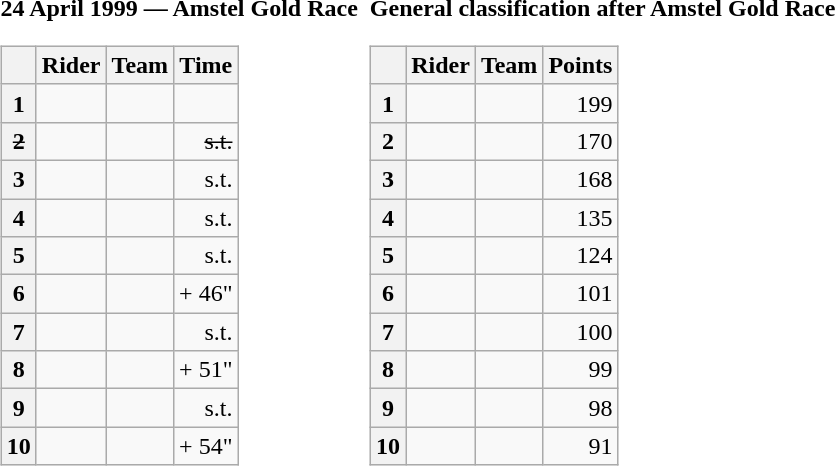<table>
<tr>
<td><strong>24 April 1999 — Amstel Gold Race </strong><br><table class="wikitable">
<tr>
<th></th>
<th>Rider</th>
<th>Team</th>
<th>Time</th>
</tr>
<tr>
<th>1</th>
<td></td>
<td></td>
<td align="right"></td>
</tr>
<tr>
<th><s>2</s></th>
<td><s></s></td>
<td><s></s></td>
<td align="right"><s>s.t.</s></td>
</tr>
<tr>
<th>3</th>
<td></td>
<td></td>
<td align="right">s.t.</td>
</tr>
<tr>
<th>4</th>
<td></td>
<td></td>
<td align="right">s.t.</td>
</tr>
<tr>
<th>5</th>
<td></td>
<td></td>
<td align="right">s.t.</td>
</tr>
<tr>
<th>6</th>
<td></td>
<td></td>
<td align="right">+ 46"</td>
</tr>
<tr>
<th>7</th>
<td></td>
<td></td>
<td align="right">s.t.</td>
</tr>
<tr>
<th>8</th>
<td></td>
<td></td>
<td align="right">+ 51"</td>
</tr>
<tr>
<th>9</th>
<td></td>
<td></td>
<td align="right">s.t.</td>
</tr>
<tr>
<th>10</th>
<td></td>
<td></td>
<td align="right">+ 54"</td>
</tr>
</table>
</td>
<td></td>
<td><strong>General classification after Amstel Gold Race</strong><br><table class="wikitable">
<tr>
<th></th>
<th>Rider</th>
<th>Team</th>
<th>Points</th>
</tr>
<tr>
<th>1</th>
<td>  </td>
<td></td>
<td align="right">199</td>
</tr>
<tr>
<th>2</th>
<td></td>
<td></td>
<td align="right">170</td>
</tr>
<tr>
<th>3</th>
<td></td>
<td></td>
<td align="right">168</td>
</tr>
<tr>
<th>4</th>
<td></td>
<td></td>
<td align="right">135</td>
</tr>
<tr>
<th>5</th>
<td></td>
<td></td>
<td align="right">124</td>
</tr>
<tr>
<th>6</th>
<td></td>
<td></td>
<td align="right">101</td>
</tr>
<tr>
<th>7</th>
<td></td>
<td></td>
<td align="right">100</td>
</tr>
<tr>
<th>8</th>
<td></td>
<td></td>
<td align="right">99</td>
</tr>
<tr>
<th>9</th>
<td></td>
<td></td>
<td align="right">98</td>
</tr>
<tr>
<th>10</th>
<td></td>
<td></td>
<td align="right">91</td>
</tr>
</table>
</td>
</tr>
</table>
